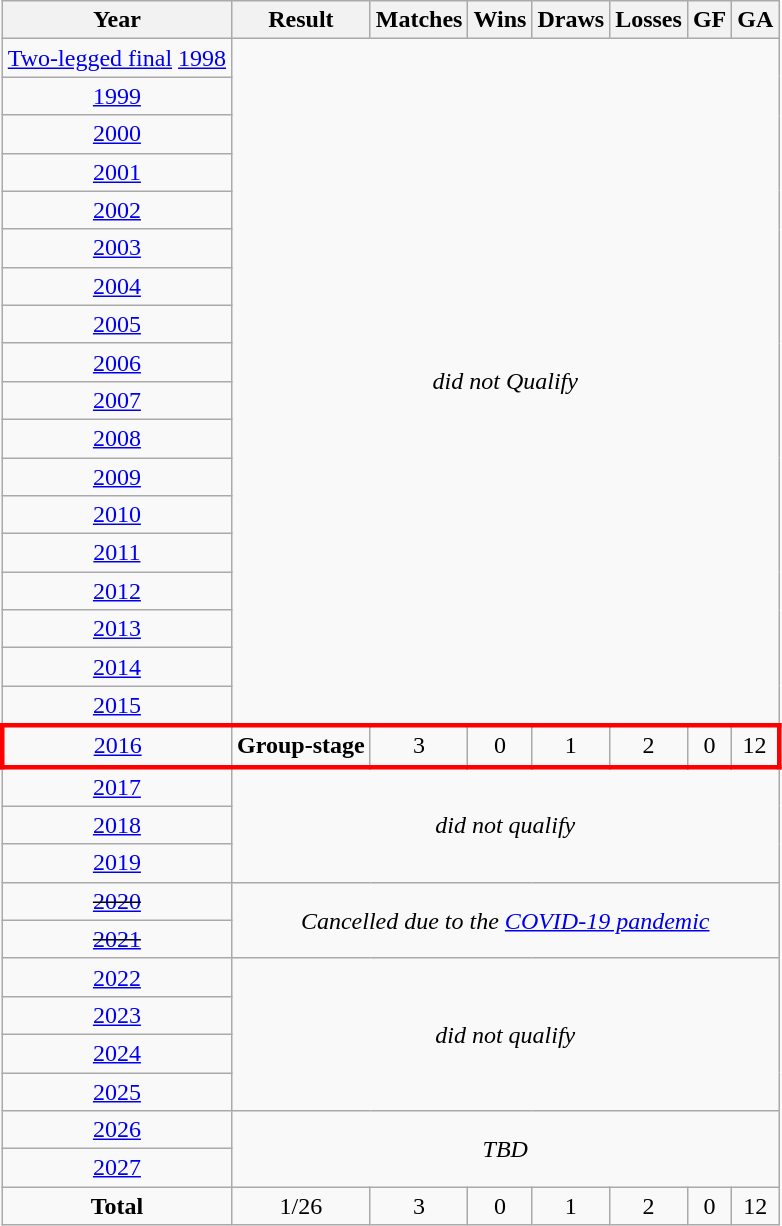<table class="wikitable" style="text-align: center;">
<tr>
<th>Year</th>
<th>Result</th>
<th>Matches</th>
<th>Wins</th>
<th>Draws</th>
<th>Losses</th>
<th>GF</th>
<th>GA</th>
</tr>
<tr>
<td><a href='#'>Two-legged final</a> <a href='#'>1998</a></td>
<td colspan=7 rowspan=18><em>did not Qualify</em></td>
</tr>
<tr>
<td> <a href='#'>1999</a></td>
</tr>
<tr>
<td> <a href='#'>2000</a></td>
</tr>
<tr>
<td> <a href='#'>2001</a></td>
</tr>
<tr>
<td> <a href='#'>2002</a></td>
</tr>
<tr>
<td> <a href='#'>2003</a></td>
</tr>
<tr>
<td> <a href='#'>2004</a></td>
</tr>
<tr>
<td> <a href='#'>2005</a></td>
</tr>
<tr>
<td> <a href='#'>2006</a></td>
</tr>
<tr>
<td> <a href='#'>2007</a></td>
</tr>
<tr>
<td> <a href='#'>2008</a></td>
</tr>
<tr>
<td> <a href='#'>2009</a></td>
</tr>
<tr>
<td> <a href='#'>2010</a></td>
</tr>
<tr>
<td> <a href='#'>2011</a></td>
</tr>
<tr>
<td> <a href='#'>2012</a></td>
</tr>
<tr>
<td> <a href='#'>2013</a></td>
</tr>
<tr>
<td> <a href='#'>2014</a></td>
</tr>
<tr>
<td> <a href='#'>2015</a></td>
</tr>
<tr style="border: 3px solid red">
<td> <a href='#'>2016</a></td>
<td><strong>Group-stage</strong></td>
<td>3</td>
<td>0</td>
<td>1</td>
<td>2</td>
<td>0</td>
<td>12</td>
</tr>
<tr>
<td> <a href='#'>2017</a></td>
<td colspan=7 rowspan=3><em>did not qualify</em></td>
</tr>
<tr>
<td> <a href='#'>2018</a></td>
</tr>
<tr>
<td> <a href='#'>2019</a></td>
</tr>
<tr>
<td> <s><a href='#'>2020</a></s></td>
<td colspan=7 rowspan=2><em>Cancelled due to the <a href='#'>COVID-19 pandemic</a></em></td>
</tr>
<tr>
<td> <s><a href='#'>2021</a></s></td>
</tr>
<tr>
<td> <a href='#'>2022</a></td>
<td colspan=7 rowspan=4><em>did not qualify</em></td>
</tr>
<tr>
<td> <a href='#'>2023</a></td>
</tr>
<tr>
<td> <a href='#'>2024</a></td>
</tr>
<tr>
<td> <a href='#'>2025</a></td>
</tr>
<tr>
<td> <a href='#'>2026</a></td>
<td rowspan=2 colspan=8><em>TBD</em></td>
</tr>
<tr>
<td> <a href='#'>2027</a></td>
</tr>
<tr>
<td><strong>Total</strong></td>
<td>1/26</td>
<td>3</td>
<td>0</td>
<td>1</td>
<td>2</td>
<td>0</td>
<td>12</td>
</tr>
</table>
